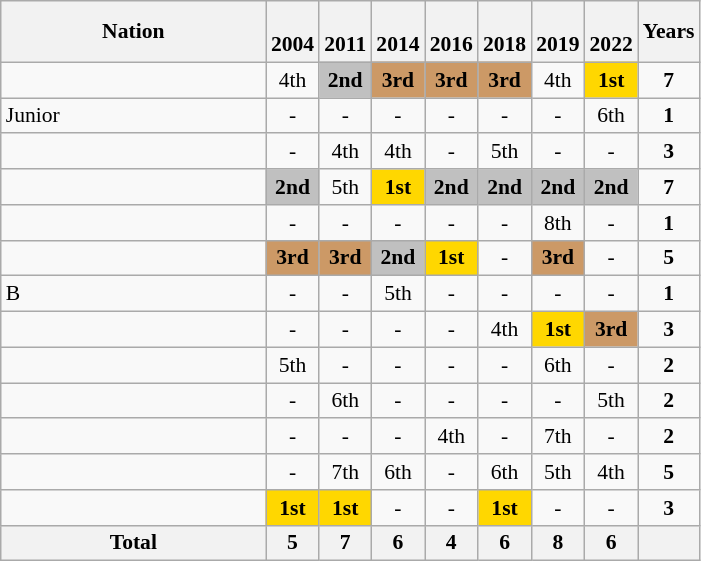<table class="wikitable" style="text-align:center; font-size:90%">
<tr>
<th width=170>Nation</th>
<th><br>2004</th>
<th><br>2011</th>
<th><br>2014</th>
<th><br>2016</th>
<th><br>2018</th>
<th><br>2019</th>
<th><br>2022</th>
<th>Years</th>
</tr>
<tr>
<td align=left></td>
<td>4th</td>
<td bgcolor=silver><strong>2nd</strong></td>
<td bgcolor=#cc9966><strong>3rd</strong></td>
<td bgcolor=#cc9966><strong>3rd</strong></td>
<td bgcolor=#cc9966><strong>3rd</strong></td>
<td>4th</td>
<td bgcolor=gold><strong>1st</strong></td>
<td><strong>7</strong></td>
</tr>
<tr>
<td align=left> Junior</td>
<td>-</td>
<td>-</td>
<td>-</td>
<td>-</td>
<td>-</td>
<td>-</td>
<td>6th</td>
<td><strong>1</strong></td>
</tr>
<tr>
<td align=left></td>
<td>-</td>
<td>4th</td>
<td>4th</td>
<td>-</td>
<td>5th</td>
<td>-</td>
<td>-</td>
<td><strong>3</strong></td>
</tr>
<tr>
<td align=left></td>
<td bgcolor=silver><strong>2nd</strong></td>
<td>5th</td>
<td bgcolor=gold><strong>1st</strong></td>
<td bgcolor=silver><strong>2nd</strong></td>
<td bgcolor=silver><strong>2nd</strong></td>
<td bgcolor=silver><strong>2nd</strong></td>
<td bgcolor=silver><strong>2nd</strong></td>
<td><strong>7</strong></td>
</tr>
<tr>
<td align=left></td>
<td>-</td>
<td>-</td>
<td>-</td>
<td>-</td>
<td>-</td>
<td>8th</td>
<td>-</td>
<td><strong>1</strong></td>
</tr>
<tr>
<td align=left></td>
<td bgcolor=#cc9966><strong>3rd</strong></td>
<td bgcolor=#cc9966><strong>3rd</strong></td>
<td bgcolor=silver><strong>2nd</strong></td>
<td bgcolor=gold><strong>1st</strong></td>
<td>-</td>
<td bgcolor=#cc9966><strong>3rd</strong></td>
<td>-</td>
<td><strong>5</strong></td>
</tr>
<tr>
<td align=left> B</td>
<td>-</td>
<td>-</td>
<td>5th</td>
<td>-</td>
<td>-</td>
<td>-</td>
<td>-</td>
<td><strong>1</strong></td>
</tr>
<tr>
<td align=left></td>
<td>-</td>
<td>-</td>
<td>-</td>
<td>-</td>
<td>4th</td>
<td bgcolor=gold><strong>1st</strong></td>
<td bgcolor=#cc9966><strong>3rd</strong></td>
<td><strong>3</strong></td>
</tr>
<tr>
<td align=left></td>
<td>5th</td>
<td>-</td>
<td>-</td>
<td>-</td>
<td>-</td>
<td>6th</td>
<td>-</td>
<td><strong>2</strong></td>
</tr>
<tr>
<td align=left></td>
<td>-</td>
<td>6th</td>
<td>-</td>
<td>-</td>
<td>-</td>
<td>-</td>
<td>5th</td>
<td><strong>2</strong></td>
</tr>
<tr>
<td align=left></td>
<td>-</td>
<td>-</td>
<td>-</td>
<td>4th</td>
<td>-</td>
<td>7th</td>
<td>-</td>
<td><strong>2</strong></td>
</tr>
<tr>
<td align=left></td>
<td>-</td>
<td>7th</td>
<td>6th</td>
<td>-</td>
<td>6th</td>
<td>5th</td>
<td>4th</td>
<td><strong>5</strong></td>
</tr>
<tr>
<td align=left></td>
<td bgcolor=gold><strong>1st</strong></td>
<td bgcolor=gold><strong>1st</strong></td>
<td>-</td>
<td>-</td>
<td bgcolor=gold><strong>1st</strong></td>
<td>-</td>
<td>-</td>
<td><strong>3</strong></td>
</tr>
<tr>
<th>Total</th>
<th>5</th>
<th>7</th>
<th>6</th>
<th>4</th>
<th>6</th>
<th>8</th>
<th>6</th>
<th></th>
</tr>
</table>
